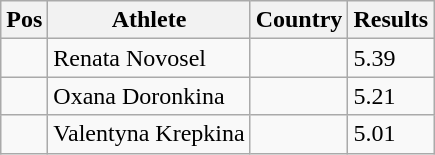<table class="wikitable">
<tr>
<th>Pos</th>
<th>Athlete</th>
<th>Country</th>
<th>Results</th>
</tr>
<tr>
<td align="center"></td>
<td>Renata Novosel</td>
<td></td>
<td>5.39</td>
</tr>
<tr>
<td align="center"></td>
<td>Oxana Doronkina</td>
<td></td>
<td>5.21</td>
</tr>
<tr>
<td align="center"></td>
<td>Valentyna Krepkina</td>
<td></td>
<td>5.01</td>
</tr>
</table>
